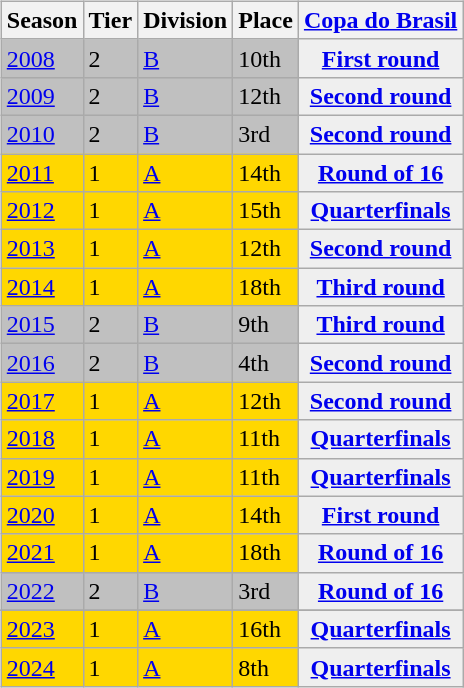<table>
<tr>
<td valign="top" width=0%><br><table class="wikitable">
<tr style="background:#f0f6fa;">
<th>Season</th>
<th>Tier</th>
<th>Division</th>
<th>Place</th>
<th><a href='#'>Copa do Brasil</a></th>
</tr>
<tr>
<td style="background:silver;"><a href='#'>2008</a></td>
<td style="background:silver;">2</td>
<td style="background:silver;"><a href='#'>B</a></td>
<td style="background:silver;">10th</td>
<th style="background:#efefef;"><a href='#'>First round</a></th>
</tr>
<tr>
<td style="background:silver;"><a href='#'>2009</a></td>
<td style="background:silver;">2</td>
<td style="background:silver;"><a href='#'>B</a></td>
<td style="background:silver;">12th</td>
<th style="background:#efefef;"><a href='#'>Second round</a></th>
</tr>
<tr>
<td style="background:silver;"><a href='#'>2010</a></td>
<td style="background:silver;">2</td>
<td style="background:silver;"><a href='#'>B</a></td>
<td style="background:silver;">3rd</td>
<th style="background:#efefef;"><a href='#'>Second round</a></th>
</tr>
<tr>
<td style="background:gold;"><a href='#'>2011</a></td>
<td style="background:gold;">1</td>
<td style="background:gold;"><a href='#'>A</a></td>
<td style="background:gold;">14th</td>
<th style="background:#efefef;"><a href='#'>Round of 16</a></th>
</tr>
<tr>
<td style="background:gold;"><a href='#'>2012</a></td>
<td style="background:gold;">1</td>
<td style="background:gold;"><a href='#'>A</a></td>
<td style="background:gold;">15th</td>
<th style="background:#efefef;"><a href='#'>Quarterfinals</a></th>
</tr>
<tr>
<td style="background:gold;"><a href='#'>2013</a></td>
<td style="background:gold;">1</td>
<td style="background:gold;"><a href='#'>A</a></td>
<td style="background:gold;">12th</td>
<th style="background:#efefef;"><a href='#'>Second round</a></th>
</tr>
<tr>
<td style="background:gold;"><a href='#'>2014</a></td>
<td style="background:gold;">1</td>
<td style="background:gold;"><a href='#'>A</a></td>
<td style="background:gold;">18th</td>
<th style="background:#efefef;"><a href='#'>Third round</a></th>
</tr>
<tr>
<td style="background:silver;"><a href='#'>2015</a></td>
<td style="background:silver;">2</td>
<td style="background:silver;"><a href='#'>B</a></td>
<td style="background:silver;">9th</td>
<th style="background:#efefef;"><a href='#'>Third round</a></th>
</tr>
<tr>
<td style="background:silver;"><a href='#'>2016</a></td>
<td style="background:silver;">2</td>
<td style="background:silver;"><a href='#'>B</a></td>
<td style="background:silver;">4th</td>
<th style="background:#efefef;"><a href='#'>Second round</a></th>
</tr>
<tr>
<td style="background:gold;"><a href='#'>2017</a></td>
<td style="background:gold;">1</td>
<td style="background:gold;"><a href='#'>A</a></td>
<td style="background:gold;">12th</td>
<th style="background:#efefef;"><a href='#'>Second round</a></th>
</tr>
<tr>
<td style="background:gold;"><a href='#'>2018</a></td>
<td style="background:gold;">1</td>
<td style="background:gold;"><a href='#'>A</a></td>
<td style="background:gold;">11th</td>
<th style="background:#efefef;"><a href='#'>Quarterfinals</a></th>
</tr>
<tr>
<td style="background:gold;"><a href='#'>2019</a></td>
<td style="background:gold;">1</td>
<td style="background:gold;"><a href='#'>A</a></td>
<td style="background:gold;">11th</td>
<th style="background:#efefef;"><a href='#'>Quarterfinals</a></th>
</tr>
<tr>
<td style="background:gold;"><a href='#'>2020</a></td>
<td style="background:gold;">1</td>
<td style="background:gold;"><a href='#'>A</a></td>
<td style="background:gold;">14th</td>
<th style="background:#efefef;"><a href='#'>First round</a></th>
</tr>
<tr>
<td style="background:gold;"><a href='#'>2021</a></td>
<td style="background:gold;">1</td>
<td style="background:gold;"><a href='#'>A</a></td>
<td style="background:gold;">18th</td>
<th style="background:#efefef;"><a href='#'>Round of 16</a></th>
</tr>
<tr>
<td style="background:silver;"><a href='#'>2022</a></td>
<td style="background:silver;">2</td>
<td style="background:silver;"><a href='#'>B</a></td>
<td style="background:silver;">3rd</td>
<th style="background:#efefef;"><a href='#'>Round of 16</a></th>
</tr>
<tr>
</tr>
<tr>
<td style="background:gold;"><a href='#'>2023</a></td>
<td style="background:gold;">1</td>
<td style="background:gold;"><a href='#'>A</a></td>
<td style="background:gold;">16th</td>
<th style="background:#efefef;"><a href='#'>Quarterfinals</a></th>
</tr>
<tr>
<td style="background:gold;"><a href='#'>2024</a></td>
<td style="background:gold;">1</td>
<td style="background:gold;"><a href='#'>A</a></td>
<td style="background:gold;">8th</td>
<th style="background:#efefef;"><a href='#'>Quarterfinals</a></th>
</tr>
</table>
</td>
</tr>
</table>
